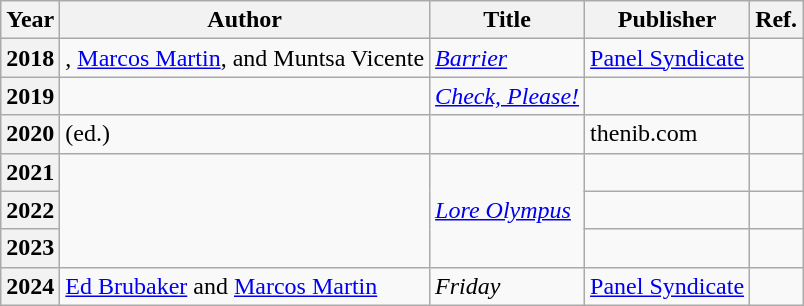<table class="wikitable sortable mw-collapsible">
<tr>
<th>Year</th>
<th>Author</th>
<th>Title</th>
<th>Publisher</th>
<th>Ref.</th>
</tr>
<tr>
<th>2018</th>
<td>, <a href='#'>Marcos Martin</a>, and Muntsa Vicente</td>
<td><em><a href='#'>Barrier</a></em></td>
<td><a href='#'>Panel Syndicate</a></td>
<td></td>
</tr>
<tr>
<th>2019</th>
<td></td>
<td><em><a href='#'>Check, Please!</a></em></td>
<td></td>
<td></td>
</tr>
<tr>
<th>2020</th>
<td> (ed.)</td>
<td><em></em></td>
<td>thenib.com</td>
<td></td>
</tr>
<tr>
<th>2021</th>
<td rowspan="3"></td>
<td rowspan="3"><em><a href='#'>Lore Olympus</a></em></td>
<td></td>
<td></td>
</tr>
<tr>
<th>2022</th>
<td></td>
<td></td>
</tr>
<tr>
<th>2023</th>
<td></td>
<td></td>
</tr>
<tr>
<th>2024</th>
<td><a href='#'>Ed Brubaker</a> and <a href='#'>Marcos Martin</a></td>
<td><em>Friday</em></td>
<td><a href='#'>Panel Syndicate</a></td>
<td></td>
</tr>
</table>
